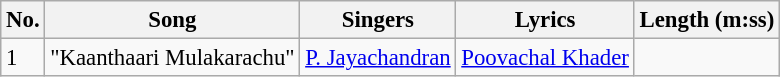<table class="wikitable" style="font-size:95%;">
<tr>
<th>No.</th>
<th>Song</th>
<th>Singers</th>
<th>Lyrics</th>
<th>Length (m:ss)</th>
</tr>
<tr>
<td>1</td>
<td>"Kaanthaari Mulakarachu"</td>
<td><a href='#'>P. Jayachandran</a></td>
<td><a href='#'>Poovachal Khader</a></td>
<td></td>
</tr>
</table>
